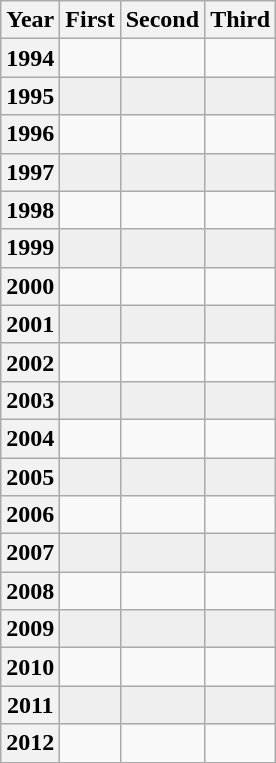<table class = "wikitable sortable">
<tr>
<th>Year</th>
<th>First</th>
<th>Second</th>
<th>Third</th>
</tr>
<tr>
<th><strong>1994</strong></th>
<td></td>
<td></td>
<td></td>
</tr>
<tr bgcolor="#efefef">
<th><strong>1995</strong></th>
<td></td>
<td></td>
<td></td>
</tr>
<tr>
<th><strong>1996</strong></th>
<td></td>
<td></td>
<td></td>
</tr>
<tr bgcolor="#efefef">
<th><strong>1997</strong></th>
<td></td>
<td></td>
<td></td>
</tr>
<tr>
<th><strong>1998</strong></th>
<td></td>
<td></td>
<td></td>
</tr>
<tr bgcolor="#efefef">
<th><strong>1999</strong></th>
<td></td>
<td></td>
<td></td>
</tr>
<tr>
<th><strong>2000</strong></th>
<td></td>
<td></td>
<td></td>
</tr>
<tr bgcolor="#efefef">
<th><strong>2001</strong></th>
<td></td>
<td></td>
<td></td>
</tr>
<tr>
<th><strong>2002</strong></th>
<td></td>
<td></td>
<td></td>
</tr>
<tr bgcolor="#efefef">
<th><strong>2003</strong></th>
<td></td>
<td></td>
<td></td>
</tr>
<tr>
<th><strong>2004</strong></th>
<td></td>
<td></td>
<td></td>
</tr>
<tr bgcolor="#efefef">
<th><strong>2005</strong></th>
<td></td>
<td></td>
<td></td>
</tr>
<tr>
<th><strong>2006</strong></th>
<td></td>
<td></td>
<td></td>
</tr>
<tr bgcolor="#efefef">
<th><strong>2007</strong></th>
<td></td>
<td></td>
<td></td>
</tr>
<tr>
<th><strong>2008</strong></th>
<td></td>
<td></td>
<td></td>
</tr>
<tr bgcolor="#efefef">
<th><strong>2009</strong></th>
<td></td>
<td></td>
<td></td>
</tr>
<tr>
<th><strong>2010</strong></th>
<td></td>
<td></td>
<td></td>
</tr>
<tr bgcolor="#efefef">
<th><strong>2011</strong></th>
<td></td>
<td></td>
<td></td>
</tr>
<tr>
<th><strong>2012</strong></th>
<td></td>
<td></td>
<td></td>
</tr>
</table>
